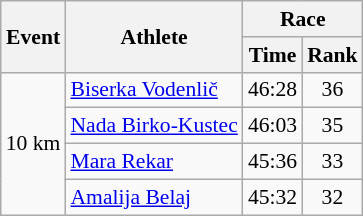<table class="wikitable" border="1" style="font-size:90%">
<tr>
<th rowspan=2>Event</th>
<th rowspan=2>Athlete</th>
<th colspan=2>Race</th>
</tr>
<tr>
<th>Time</th>
<th>Rank</th>
</tr>
<tr>
<td rowspan=4>10 km</td>
<td><a href='#'>Biserka Vodenlič</a></td>
<td align=center>46:28</td>
<td align=center>36</td>
</tr>
<tr>
<td><a href='#'>Nada Birko-Kustec</a></td>
<td align=center>46:03</td>
<td align=center>35</td>
</tr>
<tr>
<td><a href='#'>Mara Rekar</a></td>
<td align=center>45:36</td>
<td align=center>33</td>
</tr>
<tr>
<td><a href='#'>Amalija Belaj</a></td>
<td align=center>45:32</td>
<td align=center>32</td>
</tr>
</table>
